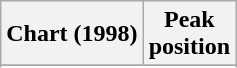<table class="wikitable plainrowheaders sortable" style="text-align:center;">
<tr>
<th>Chart (1998)</th>
<th>Peak<br>position</th>
</tr>
<tr>
</tr>
<tr>
</tr>
<tr>
</tr>
<tr>
</tr>
<tr>
</tr>
<tr>
</tr>
<tr>
</tr>
<tr>
</tr>
<tr>
</tr>
<tr>
</tr>
</table>
